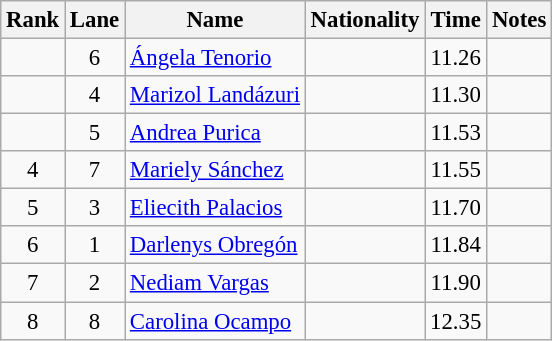<table class="wikitable sortable" style="text-align:center;font-size:95%">
<tr>
<th>Rank</th>
<th>Lane</th>
<th>Name</th>
<th>Nationality</th>
<th>Time</th>
<th>Notes</th>
</tr>
<tr>
<td></td>
<td>6</td>
<td align=left><a href='#'>Ángela Tenorio</a></td>
<td align=left></td>
<td>11.26</td>
<td></td>
</tr>
<tr>
<td></td>
<td>4</td>
<td align=left><a href='#'>Marizol Landázuri</a></td>
<td align=left></td>
<td>11.30</td>
<td></td>
</tr>
<tr>
<td></td>
<td>5</td>
<td align=left><a href='#'>Andrea Purica</a></td>
<td align=left></td>
<td>11.53</td>
<td></td>
</tr>
<tr>
<td>4</td>
<td>7</td>
<td align=left><a href='#'>Mariely Sánchez</a></td>
<td align=left></td>
<td>11.55</td>
<td></td>
</tr>
<tr>
<td>5</td>
<td>3</td>
<td align=left><a href='#'>Eliecith Palacios</a></td>
<td align=left></td>
<td>11.70</td>
<td></td>
</tr>
<tr>
<td>6</td>
<td>1</td>
<td align=left><a href='#'>Darlenys Obregón</a></td>
<td align=left></td>
<td>11.84</td>
<td></td>
</tr>
<tr>
<td>7</td>
<td>2</td>
<td align=left><a href='#'>Nediam Vargas</a></td>
<td align=left></td>
<td>11.90</td>
<td></td>
</tr>
<tr>
<td>8</td>
<td>8</td>
<td align=left><a href='#'>Carolina Ocampo</a></td>
<td align=left></td>
<td>12.35</td>
<td></td>
</tr>
</table>
